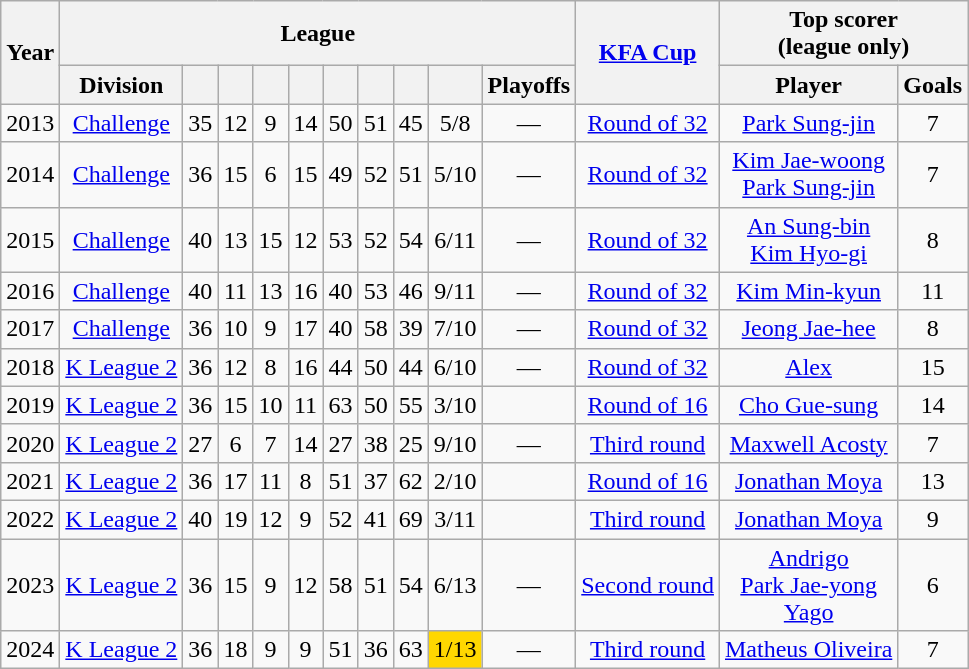<table class="wikitable sortable" style="text-align:center">
<tr>
<th scope="col" rowspan="2">Year</th>
<th colspan=10 class="unsortable">League</th>
<th scope="col" rowspan=2 class="unsortable"><a href='#'>KFA Cup</a></th>
<th scope="col" colspan=2 class="unsortable">Top scorer<br>(league only)</th>
</tr>
<tr>
<th>Division</th>
<th></th>
<th></th>
<th></th>
<th></th>
<th></th>
<th></th>
<th></th>
<th></th>
<th>Playoffs</th>
<th class="unsortable">Player</th>
<th class="unsortable">Goals</th>
</tr>
<tr>
<td>2013</td>
<td><a href='#'>Challenge</a></td>
<td>35</td>
<td>12</td>
<td>9</td>
<td>14</td>
<td>50</td>
<td>51</td>
<td>45</td>
<td>5/8</td>
<td>—</td>
<td><a href='#'>Round of 32</a></td>
<td><a href='#'>Park Sung-jin</a></td>
<td>7</td>
</tr>
<tr>
<td>2014</td>
<td><a href='#'>Challenge</a></td>
<td>36</td>
<td>15</td>
<td>6</td>
<td>15</td>
<td>49</td>
<td>52</td>
<td>51</td>
<td>5/10</td>
<td>—</td>
<td><a href='#'>Round of 32</a></td>
<td><a href='#'>Kim Jae-woong</a><br><a href='#'>Park Sung-jin</a></td>
<td>7</td>
</tr>
<tr>
<td>2015</td>
<td><a href='#'>Challenge</a></td>
<td>40</td>
<td>13</td>
<td>15</td>
<td>12</td>
<td>53</td>
<td>52</td>
<td>54</td>
<td>6/11</td>
<td>—</td>
<td><a href='#'>Round of 32</a></td>
<td><a href='#'>An Sung-bin</a><br><a href='#'>Kim Hyo-gi</a></td>
<td>8</td>
</tr>
<tr>
<td>2016</td>
<td><a href='#'>Challenge</a></td>
<td>40</td>
<td>11</td>
<td>13</td>
<td>16</td>
<td>40</td>
<td>53</td>
<td>46</td>
<td>9/11</td>
<td>—</td>
<td><a href='#'>Round of 32</a></td>
<td><a href='#'>Kim Min-kyun</a></td>
<td>11</td>
</tr>
<tr>
<td>2017</td>
<td><a href='#'>Challenge</a></td>
<td>36</td>
<td>10</td>
<td>9</td>
<td>17</td>
<td>40</td>
<td>58</td>
<td>39</td>
<td>7/10</td>
<td>—</td>
<td><a href='#'>Round of 32</a></td>
<td><a href='#'>Jeong Jae-hee</a></td>
<td>8</td>
</tr>
<tr>
<td>2018</td>
<td><a href='#'>K League 2</a></td>
<td>36</td>
<td>12</td>
<td>8</td>
<td>16</td>
<td>44</td>
<td>50</td>
<td>44</td>
<td>6/10</td>
<td>—</td>
<td><a href='#'>Round of 32</a></td>
<td><a href='#'>Alex</a></td>
<td>15</td>
</tr>
<tr>
<td>2019</td>
<td><a href='#'>K League 2</a></td>
<td>36</td>
<td>15</td>
<td>10</td>
<td>11</td>
<td>63</td>
<td>50</td>
<td>55</td>
<td>3/10</td>
<td></td>
<td><a href='#'>Round of 16</a></td>
<td><a href='#'>Cho Gue-sung</a></td>
<td>14</td>
</tr>
<tr>
<td>2020</td>
<td><a href='#'>K League 2</a></td>
<td>27</td>
<td>6</td>
<td>7</td>
<td>14</td>
<td>27</td>
<td>38</td>
<td>25</td>
<td>9/10</td>
<td>—</td>
<td><a href='#'>Third round</a></td>
<td><a href='#'>Maxwell Acosty</a></td>
<td>7</td>
</tr>
<tr>
<td>2021</td>
<td><a href='#'>K League 2</a></td>
<td>36</td>
<td>17</td>
<td>11</td>
<td>8</td>
<td>51</td>
<td>37</td>
<td>62</td>
<td>2/10</td>
<td></td>
<td><a href='#'>Round of 16</a></td>
<td><a href='#'>Jonathan Moya</a></td>
<td>13</td>
</tr>
<tr>
<td>2022</td>
<td><a href='#'>K League 2</a></td>
<td>40</td>
<td>19</td>
<td>12</td>
<td>9</td>
<td>52</td>
<td>41</td>
<td>69</td>
<td>3/11</td>
<td></td>
<td><a href='#'>Third round</a></td>
<td><a href='#'>Jonathan Moya</a></td>
<td>9</td>
</tr>
<tr>
<td>2023</td>
<td><a href='#'>K League 2</a></td>
<td>36</td>
<td>15</td>
<td>9</td>
<td>12</td>
<td>58</td>
<td>51</td>
<td>54</td>
<td>6/13</td>
<td>—</td>
<td><a href='#'>Second round</a></td>
<td><a href='#'>Andrigo</a><br><a href='#'>Park Jae-yong</a><br><a href='#'>Yago</a></td>
<td>6</td>
</tr>
<tr>
<td>2024</td>
<td><a href='#'>K League 2</a></td>
<td>36</td>
<td>18</td>
<td>9</td>
<td>9</td>
<td>51</td>
<td>36</td>
<td>63</td>
<td bgcolor=gold>1/13</td>
<td>—</td>
<td><a href='#'>Third round</a></td>
<td><a href='#'>Matheus Oliveira</a></td>
<td>7</td>
</tr>
</table>
